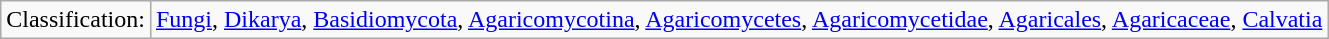<table class="wikitable">
<tr>
<td>Classification:</td>
<td><a href='#'>Fungi</a>, <a href='#'>Dikarya</a>, <a href='#'>Basidiomycota</a>, <a href='#'>Agaricomycotina</a>, <a href='#'>Agaricomycetes</a>, <a href='#'>Agaricomycetidae</a>, <a href='#'>Agaricales</a>, <a href='#'>Agaricaceae</a>, <a href='#'>Calvatia</a></td>
</tr>
</table>
